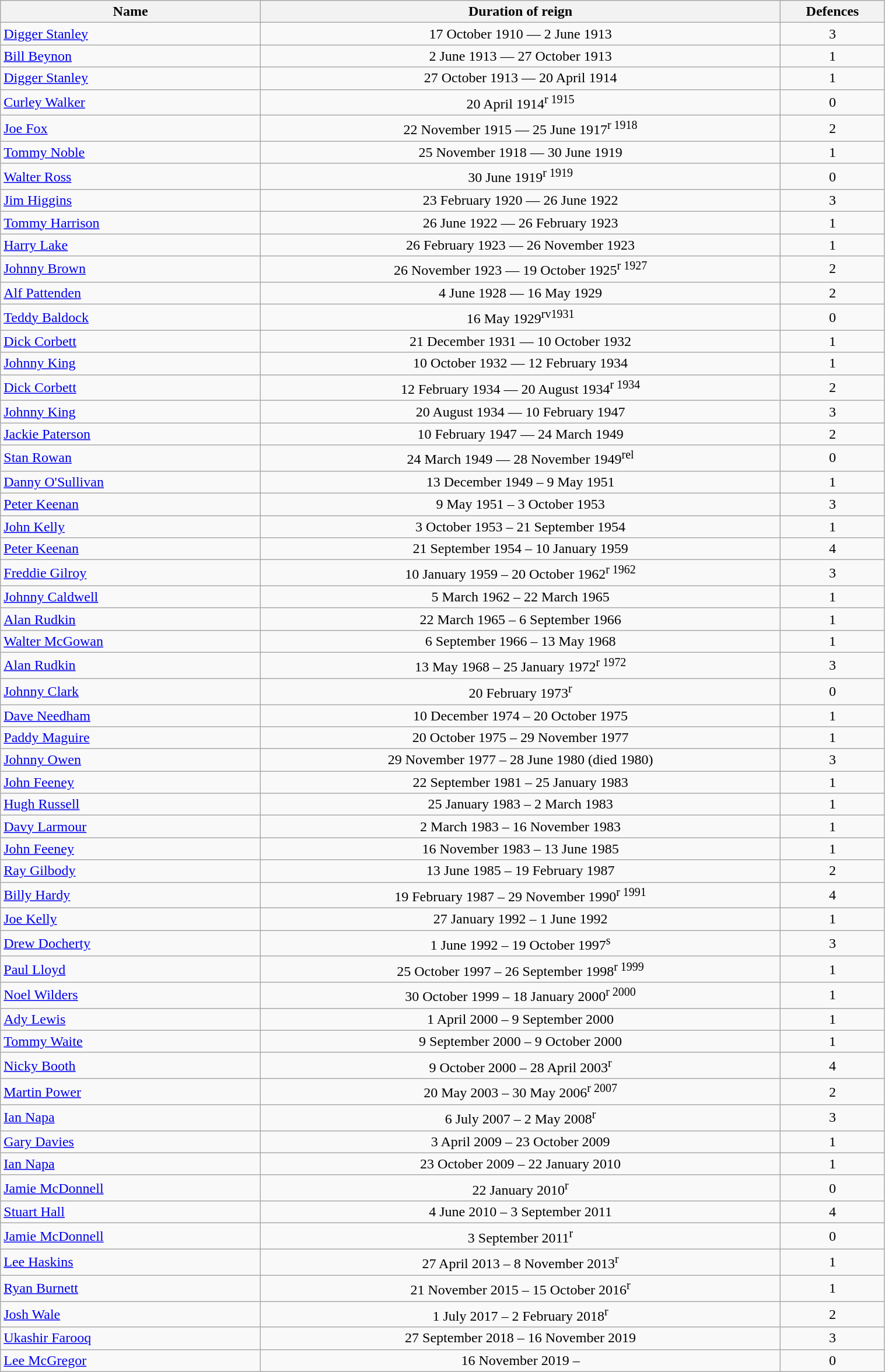<table class="wikitable" width=80%>
<tr>
<th width=25%>Name</th>
<th width=50%>Duration of reign</th>
<th width=10%>Defences</th>
</tr>
<tr align=center>
<td align=left><a href='#'>Digger Stanley</a></td>
<td>17 October 1910 — 2 June 1913</td>
<td>3</td>
</tr>
<tr align=center>
<td align=left><a href='#'>Bill Beynon</a></td>
<td>2 June 1913 — 27 October 1913</td>
<td>1</td>
</tr>
<tr align=center>
<td align=left><a href='#'>Digger Stanley</a></td>
<td>27 October 1913 — 20 April 1914</td>
<td>1</td>
</tr>
<tr align=center>
<td align=left><a href='#'>Curley Walker</a></td>
<td>20 April 1914<sup>r 1915</sup></td>
<td>0</td>
</tr>
<tr align=center>
<td align=left><a href='#'>Joe Fox</a></td>
<td>22 November 1915 — 25 June 1917<sup>r 1918</sup></td>
<td>2</td>
</tr>
<tr align=center>
<td align=left><a href='#'>Tommy Noble</a></td>
<td>25 November 1918 — 30 June 1919</td>
<td>1</td>
</tr>
<tr align=center>
<td align=left><a href='#'>Walter Ross</a></td>
<td>30 June 1919<sup>r 1919</sup></td>
<td>0</td>
</tr>
<tr align=center>
<td align=left><a href='#'>Jim Higgins</a></td>
<td>23 February 1920 — 26 June 1922</td>
<td>3</td>
</tr>
<tr align=center>
<td align=left><a href='#'>Tommy Harrison</a></td>
<td>26 June 1922 — 26 February 1923</td>
<td>1</td>
</tr>
<tr align=center>
<td align=left><a href='#'>Harry Lake</a></td>
<td>26 February 1923 — 26 November 1923</td>
<td>1</td>
</tr>
<tr align=center>
<td align=left><a href='#'>Johnny Brown</a></td>
<td>26 November 1923 — 19 October 1925<sup>r 1927</sup></td>
<td>2</td>
</tr>
<tr align=center>
<td align=left><a href='#'>Alf Pattenden</a></td>
<td>4 June 1928 — 16 May 1929</td>
<td>2</td>
</tr>
<tr align=center>
<td align=left><a href='#'>Teddy Baldock</a></td>
<td>16 May 1929<sup>rv1931</sup></td>
<td>0</td>
</tr>
<tr align=center>
<td align=left><a href='#'>Dick Corbett</a></td>
<td>21 December 1931 — 10 October 1932</td>
<td>1</td>
</tr>
<tr align=center>
<td align=left><a href='#'>Johnny King</a></td>
<td>10 October 1932 — 12 February 1934</td>
<td>1</td>
</tr>
<tr align=center>
<td align=left><a href='#'>Dick Corbett</a></td>
<td>12 February 1934 — 20 August 1934<sup>r 1934</sup></td>
<td>2</td>
</tr>
<tr align=center>
<td align=left><a href='#'>Johnny King</a></td>
<td>20 August 1934 — 10 February 1947</td>
<td>3</td>
</tr>
<tr align=center>
<td align=left><a href='#'>Jackie Paterson</a></td>
<td>10 February 1947 — 24 March 1949</td>
<td>2</td>
</tr>
<tr align=center>
<td align=left><a href='#'>Stan Rowan</a></td>
<td>24 March 1949 — 28 November 1949<sup>rel</sup></td>
<td>0</td>
</tr>
<tr align=center>
<td align=left><a href='#'>Danny O'Sullivan</a></td>
<td>13 December 1949 – 9 May 1951</td>
<td>1</td>
</tr>
<tr align=center>
<td align=left><a href='#'>Peter Keenan</a></td>
<td>9 May 1951 – 3 October 1953</td>
<td>3</td>
</tr>
<tr align=center>
<td align=left><a href='#'>John Kelly</a></td>
<td>3 October 1953 – 21 September 1954</td>
<td>1</td>
</tr>
<tr align=center>
<td align=left><a href='#'>Peter Keenan</a></td>
<td>21 September 1954 – 10 January 1959</td>
<td>4</td>
</tr>
<tr align=center>
<td align=left><a href='#'>Freddie Gilroy</a></td>
<td>10 January 1959 – 20 October 1962<sup>r 1962</sup></td>
<td>3</td>
</tr>
<tr align=center>
<td align=left><a href='#'>Johnny Caldwell</a></td>
<td>5 March 1962 – 22 March 1965</td>
<td>1</td>
</tr>
<tr align=center>
<td align=left><a href='#'>Alan Rudkin</a></td>
<td>22 March 1965 – 6 September 1966</td>
<td>1</td>
</tr>
<tr align=center>
<td align=left><a href='#'>Walter McGowan</a></td>
<td>6 September 1966 – 13 May 1968</td>
<td>1</td>
</tr>
<tr align=center>
<td align=left><a href='#'>Alan Rudkin</a></td>
<td>13 May 1968 – 25 January 1972<sup>r 1972</sup></td>
<td>3</td>
</tr>
<tr align=center>
<td align=left><a href='#'>Johnny Clark</a></td>
<td>20 February 1973<sup>r</sup></td>
<td>0</td>
</tr>
<tr align=center>
<td align=left><a href='#'>Dave Needham</a></td>
<td>10 December 1974 – 20 October 1975</td>
<td>1</td>
</tr>
<tr align=center>
<td align=left><a href='#'>Paddy Maguire</a></td>
<td>20 October 1975 – 29 November 1977</td>
<td>1</td>
</tr>
<tr align=center>
<td align=left><a href='#'>Johnny Owen</a></td>
<td>29 November 1977 – 28 June 1980 (died 1980)</td>
<td>3</td>
</tr>
<tr align=center>
<td align=left><a href='#'>John Feeney</a></td>
<td>22 September 1981 – 25 January 1983</td>
<td>1</td>
</tr>
<tr align=center>
<td align=left><a href='#'>Hugh Russell</a></td>
<td>25 January 1983 – 2 March 1983</td>
<td>1</td>
</tr>
<tr align=center>
<td align=left><a href='#'>Davy Larmour</a></td>
<td>2 March 1983 – 16 November 1983</td>
<td>1</td>
</tr>
<tr align=center>
<td align=left><a href='#'>John Feeney</a></td>
<td>16 November 1983 – 13 June 1985</td>
<td>1</td>
</tr>
<tr align=center>
<td align=left><a href='#'>Ray Gilbody</a></td>
<td>13 June 1985 – 19 February 1987</td>
<td>2</td>
</tr>
<tr align=center>
<td align=left><a href='#'>Billy Hardy</a></td>
<td>19 February 1987 – 29 November 1990<sup>r 1991</sup></td>
<td>4</td>
</tr>
<tr align=center>
<td align=left><a href='#'>Joe Kelly</a></td>
<td>27 January 1992 – 1 June 1992</td>
<td>1</td>
</tr>
<tr align=center>
<td align=left><a href='#'>Drew Docherty</a></td>
<td>1 June 1992 – 19 October 1997<sup>s</sup></td>
<td>3</td>
</tr>
<tr align=center>
<td align=left><a href='#'>Paul Lloyd</a></td>
<td>25 October 1997 – 26 September 1998<sup>r 1999</sup></td>
<td>1</td>
</tr>
<tr align=center>
<td align=left><a href='#'>Noel Wilders</a></td>
<td>30 October 1999 – 18 January 2000<sup>r 2000</sup></td>
<td>1</td>
</tr>
<tr align=center>
<td align=left><a href='#'>Ady Lewis</a></td>
<td>1 April 2000 – 9 September 2000</td>
<td>1</td>
</tr>
<tr align=center>
<td align=left><a href='#'>Tommy Waite</a></td>
<td>9 September 2000 – 9 October 2000</td>
<td>1</td>
</tr>
<tr align=center>
<td align=left><a href='#'>Nicky Booth</a></td>
<td>9 October 2000 – 28 April 2003<sup>r</sup></td>
<td>4</td>
</tr>
<tr align=center>
<td align=left><a href='#'>Martin Power</a></td>
<td>20 May 2003 – 30 May 2006<sup>r 2007</sup></td>
<td>2</td>
</tr>
<tr align=center>
<td align=left><a href='#'>Ian Napa</a></td>
<td>6 July 2007 – 2 May 2008<sup>r</sup></td>
<td>3</td>
</tr>
<tr align=center>
<td align=left><a href='#'>Gary Davies</a></td>
<td>3 April 2009 – 23 October 2009</td>
<td>1</td>
</tr>
<tr align=center>
<td align=left><a href='#'>Ian Napa</a></td>
<td>23 October 2009 – 22 January 2010</td>
<td>1</td>
</tr>
<tr align=center>
<td align=left><a href='#'>Jamie McDonnell</a></td>
<td>22 January 2010<sup>r</sup></td>
<td>0</td>
</tr>
<tr align=center>
<td align=left><a href='#'>Stuart Hall</a></td>
<td>4 June 2010 – 3 September 2011</td>
<td>4</td>
</tr>
<tr align=center>
<td align=left><a href='#'>Jamie McDonnell</a></td>
<td>3 September 2011<sup>r</sup></td>
<td>0</td>
</tr>
<tr align=center>
<td align=left><a href='#'>Lee Haskins</a></td>
<td>27 April 2013 – 8 November 2013<sup>r</sup></td>
<td>1</td>
</tr>
<tr align=center>
<td align=left><a href='#'>Ryan Burnett</a></td>
<td>21 November 2015 – 15 October 2016<sup>r</sup></td>
<td>1</td>
</tr>
<tr align=center>
<td align=left><a href='#'>Josh Wale</a></td>
<td>1 July 2017 – 2 February 2018<sup>r</sup></td>
<td>2</td>
</tr>
<tr align=center>
<td align=left><a href='#'>Ukashir Farooq</a></td>
<td>27 September 2018 – 16 November 2019</td>
<td>3</td>
</tr>
<tr align=center>
<td align=left><a href='#'>Lee McGregor</a></td>
<td>16 November 2019 –</td>
<td>0</td>
</tr>
</table>
